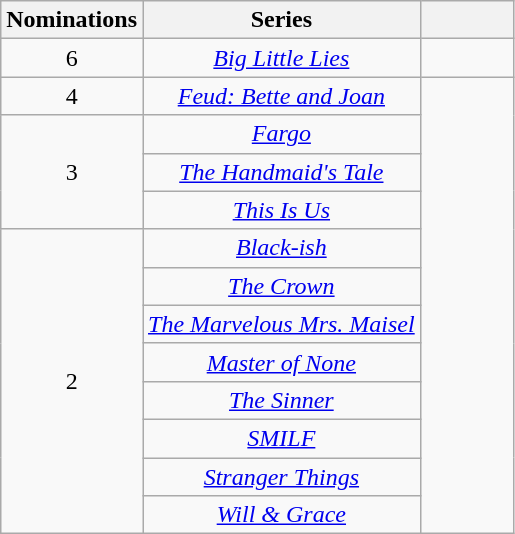<table class="wikitable" style="text-align: center">
<tr>
<th scope="col" style="width:55px;">Nominations</th>
<th scope="col" style="text-align:center;">Series</th>
<th scope="col" style="width:55px;"></th>
</tr>
<tr>
<td style="text-align:center">6</td>
<td><em><a href='#'>Big Little Lies</a></em></td>
<td></td>
</tr>
<tr>
<td style="text-align:center">4</td>
<td><em><a href='#'>Feud: Bette and Joan</a></em></td>
<td rowspan=13></td>
</tr>
<tr>
<td rowspan="3" style="text-align:center">3</td>
<td><em><a href='#'>Fargo</a></em></td>
</tr>
<tr>
<td><em><a href='#'>The Handmaid's Tale</a></em></td>
</tr>
<tr>
<td><em><a href='#'>This Is Us</a></em></td>
</tr>
<tr>
<td rowspan="8" style="text-align:center">2</td>
<td><em><a href='#'>Black-ish</a></em></td>
</tr>
<tr>
<td><em><a href='#'>The Crown</a></em></td>
</tr>
<tr>
<td><em><a href='#'>The Marvelous Mrs. Maisel</a></em></td>
</tr>
<tr>
<td><em><a href='#'>Master of None</a></em></td>
</tr>
<tr>
<td><em><a href='#'>The Sinner</a></em></td>
</tr>
<tr>
<td><em><a href='#'>SMILF</a></em></td>
</tr>
<tr>
<td><em><a href='#'>Stranger Things</a></em></td>
</tr>
<tr>
<td><em><a href='#'>Will & Grace</a></em></td>
</tr>
</table>
